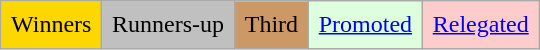<table class="wikitable">
<tr>
<td style="background-color:gold;padding:0.4em">Winners</td>
<td style="background-color:silver;padding:0.4em">Runners-up</td>
<td style="background-color:#cc9966;padding:0.4em">Third</td>
<td style="background-color:#DFD;padding:0.4em"><a href='#'>Promoted</a></td>
<td style="background-color:#FCC;padding:0.4em"><a href='#'>Relegated</a></td>
</tr>
</table>
